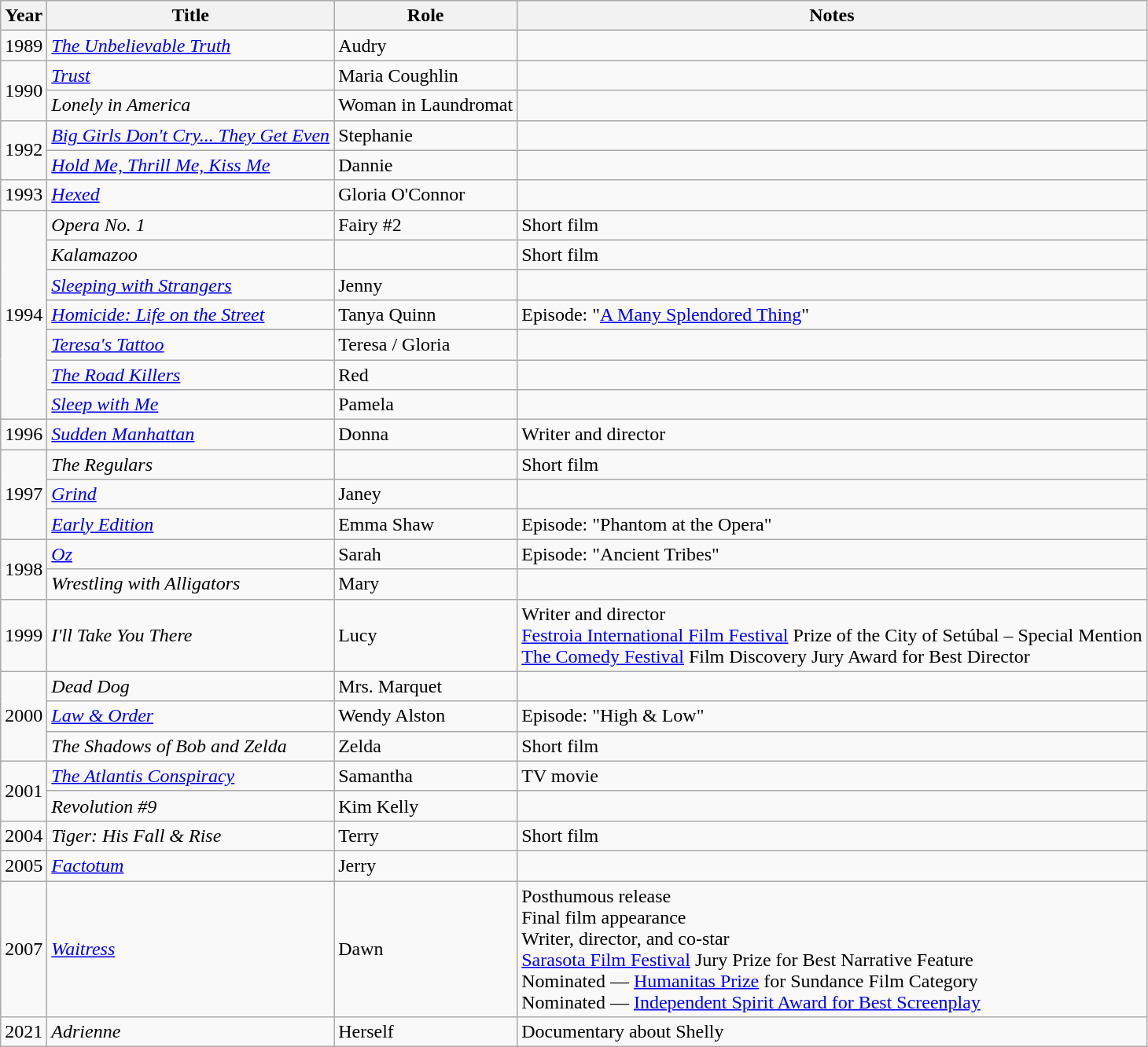<table class="wikitable sortable">
<tr>
<th>Year</th>
<th>Title</th>
<th>Role</th>
<th class="unsortable">Notes</th>
</tr>
<tr>
<td>1989</td>
<td><em><a href='#'>The Unbelievable Truth</a></em></td>
<td>Audry</td>
<td></td>
</tr>
<tr>
<td rowspan="2">1990</td>
<td><em><a href='#'>Trust</a></em></td>
<td>Maria Coughlin</td>
<td></td>
</tr>
<tr>
<td><em>Lonely in America</em></td>
<td>Woman in Laundromat</td>
<td></td>
</tr>
<tr>
<td rowspan="2">1992</td>
<td><em><a href='#'>Big Girls Don't Cry... They Get Even</a></em></td>
<td>Stephanie</td>
<td></td>
</tr>
<tr>
<td><em><a href='#'>Hold Me, Thrill Me, Kiss Me</a></em></td>
<td>Dannie</td>
<td></td>
</tr>
<tr>
<td>1993</td>
<td><em><a href='#'>Hexed</a></em></td>
<td>Gloria O'Connor</td>
<td></td>
</tr>
<tr>
<td rowspan="7">1994</td>
<td><em>Opera No. 1</em></td>
<td>Fairy #2</td>
<td>Short film</td>
</tr>
<tr>
<td><em>Kalamazoo</em></td>
<td></td>
<td>Short film</td>
</tr>
<tr>
<td><em><a href='#'>Sleeping with Strangers</a></em></td>
<td>Jenny</td>
<td></td>
</tr>
<tr>
<td><em><a href='#'>Homicide: Life on the Street</a></em></td>
<td>Tanya Quinn</td>
<td>Episode: "<a href='#'>A Many Splendored Thing</a>"</td>
</tr>
<tr>
<td><em><a href='#'>Teresa's Tattoo</a></em></td>
<td>Teresa / Gloria</td>
<td></td>
</tr>
<tr>
<td><em><a href='#'>The Road Killers</a></em></td>
<td>Red</td>
<td></td>
</tr>
<tr>
<td><em><a href='#'>Sleep with Me</a></em></td>
<td>Pamela</td>
<td></td>
</tr>
<tr>
<td>1996</td>
<td><em><a href='#'>Sudden Manhattan</a></em></td>
<td>Donna</td>
<td>Writer and director</td>
</tr>
<tr>
<td rowspan="3">1997</td>
<td><em>The Regulars</em></td>
<td></td>
<td>Short film</td>
</tr>
<tr>
<td><em><a href='#'>Grind</a></em></td>
<td>Janey</td>
<td></td>
</tr>
<tr>
<td><em><a href='#'>Early Edition</a></em></td>
<td>Emma Shaw</td>
<td>Episode: "Phantom at the Opera"</td>
</tr>
<tr>
<td rowspan="2">1998</td>
<td><em><a href='#'>Oz</a></em></td>
<td>Sarah</td>
<td>Episode: "Ancient Tribes"</td>
</tr>
<tr>
<td><em>Wrestling with Alligators</em></td>
<td>Mary</td>
<td></td>
</tr>
<tr>
<td>1999</td>
<td><em>I'll Take You There</em></td>
<td>Lucy</td>
<td>Writer and director<br><a href='#'>Festroia International Film Festival</a> Prize of the City of Setúbal – Special Mention<br><a href='#'>The Comedy Festival</a> Film Discovery Jury Award for Best Director</td>
</tr>
<tr>
<td rowspan="3">2000</td>
<td><em>Dead Dog</em></td>
<td>Mrs. Marquet</td>
<td></td>
</tr>
<tr>
<td><em><a href='#'>Law & Order</a></em></td>
<td>Wendy Alston</td>
<td>Episode: "High & Low"</td>
</tr>
<tr>
<td><em>The Shadows of Bob and Zelda</em></td>
<td>Zelda</td>
<td>Short film</td>
</tr>
<tr>
<td rowspan="2">2001</td>
<td><em><a href='#'>The Atlantis Conspiracy</a></em></td>
<td>Samantha</td>
<td>TV movie</td>
</tr>
<tr>
<td><em>Revolution #9</em></td>
<td>Kim Kelly</td>
<td></td>
</tr>
<tr>
<td>2004</td>
<td><em>Tiger: His Fall & Rise</em></td>
<td>Terry</td>
<td>Short film</td>
</tr>
<tr>
<td>2005</td>
<td><em><a href='#'>Factotum</a></em></td>
<td>Jerry</td>
<td></td>
</tr>
<tr>
<td>2007</td>
<td><em><a href='#'>Waitress</a></em></td>
<td>Dawn</td>
<td>Posthumous release <br>Final film appearance<br>Writer, director, and co-star<br><a href='#'>Sarasota Film Festival</a> Jury Prize for Best Narrative Feature<br>Nominated — <a href='#'>Humanitas Prize</a> for Sundance Film Category<br>Nominated — <a href='#'>Independent Spirit Award for Best Screenplay</a></td>
</tr>
<tr>
<td>2021</td>
<td><em>Adrienne</em></td>
<td>Herself</td>
<td>Documentary about Shelly</td>
</tr>
</table>
